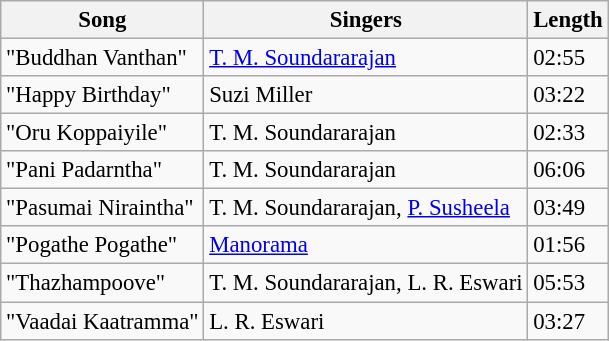<table class="wikitable" style="font-size:95%;">
<tr>
<th>Song</th>
<th>Singers</th>
<th>Length</th>
</tr>
<tr>
<td>"Buddhan Vanthan"</td>
<td><a href='#'>T. M. Soundararajan</a></td>
<td>02:55</td>
</tr>
<tr>
<td>"Happy Birthday"</td>
<td>Suzi Miller</td>
<td>03:22</td>
</tr>
<tr>
<td>"Oru Koppaiyile"</td>
<td>T. M. Soundararajan</td>
<td>02:33</td>
</tr>
<tr>
<td>"Pani Padarntha"</td>
<td>T. M. Soundararajan</td>
<td>06:06</td>
</tr>
<tr>
<td>"Pasumai Niraintha"</td>
<td>T. M. Soundararajan, <a href='#'>P. Susheela</a></td>
<td>03:49</td>
</tr>
<tr>
<td>"Pogathe Pogathe"</td>
<td><a href='#'>Manorama</a></td>
<td>01:56</td>
</tr>
<tr>
<td>"Thazhampoove"</td>
<td>T. M. Soundararajan, L. R. Eswari</td>
<td>05:53</td>
</tr>
<tr>
<td>"Vaadai Kaatramma"</td>
<td>L. R. Eswari</td>
<td>03:27</td>
</tr>
</table>
